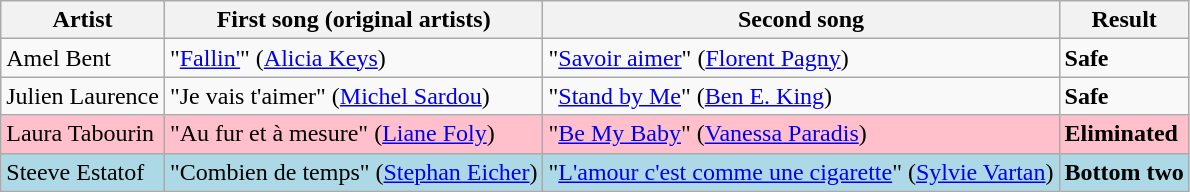<table class=wikitable>
<tr>
<th>Artist</th>
<th>First song (original artists)</th>
<th>Second song</th>
<th>Result</th>
</tr>
<tr>
<td>Amel Bent</td>
<td>"<a href='#'>Fallin'</a>" (<a href='#'>Alicia Keys</a>)</td>
<td>"<a href='#'>Savoir aimer</a>" (<a href='#'>Florent Pagny</a>)</td>
<td><strong>Safe</strong></td>
</tr>
<tr>
<td>Julien Laurence</td>
<td>"Je vais t'aimer" (<a href='#'>Michel Sardou</a>)</td>
<td>"<a href='#'>Stand by Me</a>" (<a href='#'>Ben E. King</a>)</td>
<td><strong>Safe</strong></td>
</tr>
<tr style="background:pink;">
<td>Laura Tabourin</td>
<td>"Au fur et à mesure" (<a href='#'>Liane Foly</a>)</td>
<td>"<a href='#'>Be My Baby</a>" (<a href='#'>Vanessa Paradis</a>)</td>
<td><strong>Eliminated</strong></td>
</tr>
<tr style="background:lightblue;">
<td>Steeve Estatof</td>
<td>"Combien de temps" (<a href='#'>Stephan Eicher</a>)</td>
<td>"<a href='#'>L'amour c'est comme une cigarette</a>" (<a href='#'>Sylvie Vartan</a>)</td>
<td><strong>Bottom two</strong></td>
</tr>
</table>
